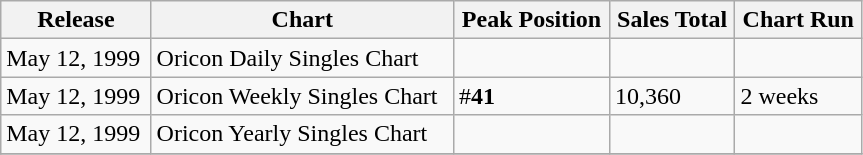<table class="wikitable" width="575px">
<tr>
<th align="left">Release</th>
<th align="left">Chart</th>
<th align="left">Peak Position</th>
<th align="left">Sales Total</th>
<th align="left">Chart Run</th>
</tr>
<tr>
<td align="left">May 12, 1999</td>
<td align="left">Oricon Daily Singles Chart</td>
<td align="left"></td>
<td align="left"></td>
<td align="left"></td>
</tr>
<tr>
<td align="left">May 12, 1999</td>
<td align="left">Oricon Weekly Singles Chart</td>
<td align="left">#<strong>41</strong></td>
<td align="left">10,360</td>
<td align="left">2 weeks</td>
</tr>
<tr>
<td align="left">May 12, 1999</td>
<td align="left">Oricon Yearly Singles Chart</td>
<td align="left"></td>
<td align="left"></td>
<td align="left"></td>
</tr>
<tr>
</tr>
</table>
